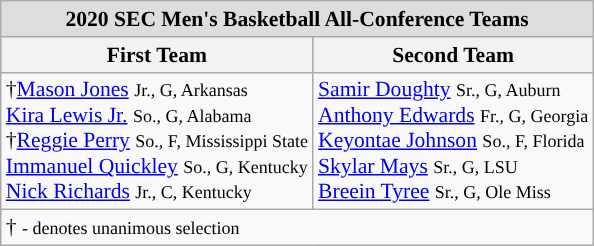<table class="wikitable" style="white-space:nowrap; font-size:90%;">
<tr>
<td colspan="7" style="text-align:center; background:#ddd;"><strong>2020 SEC Men's Basketball All-Conference Teams</strong></td>
</tr>
<tr>
<th>First Team</th>
<th>Second Team</th>
</tr>
<tr>
<td>†<a href='#'>Mason Jones</a> <small>Jr., G, Arkansas</small><br><a href='#'>Kira Lewis Jr.</a> <small>So., G, Alabama</small><br>†<a href='#'>Reggie Perry</a> <small>So., F, Mississippi State</small><br><a href='#'>Immanuel Quickley</a> <small>So., G, Kentucky</small><br><a href='#'>Nick Richards</a> <small>Jr., C, Kentucky</small><br></td>
<td><a href='#'>Samir Doughty</a> <small>Sr., G, Auburn</small><br><a href='#'>Anthony Edwards</a> <small>Fr., G, Georgia</small><br><a href='#'>Keyontae Johnson</a> <small>So., F, Florida</small><br><a href='#'>Skylar Mays</a> <small>Sr., G, LSU</small><br><a href='#'>Breein Tyree</a> <small>Sr., G, Ole Miss</small><br></td>
</tr>
<tr>
<td colspan="5" style="text-align:left;">† <small>- denotes unanimous selection</small></td>
</tr>
</table>
